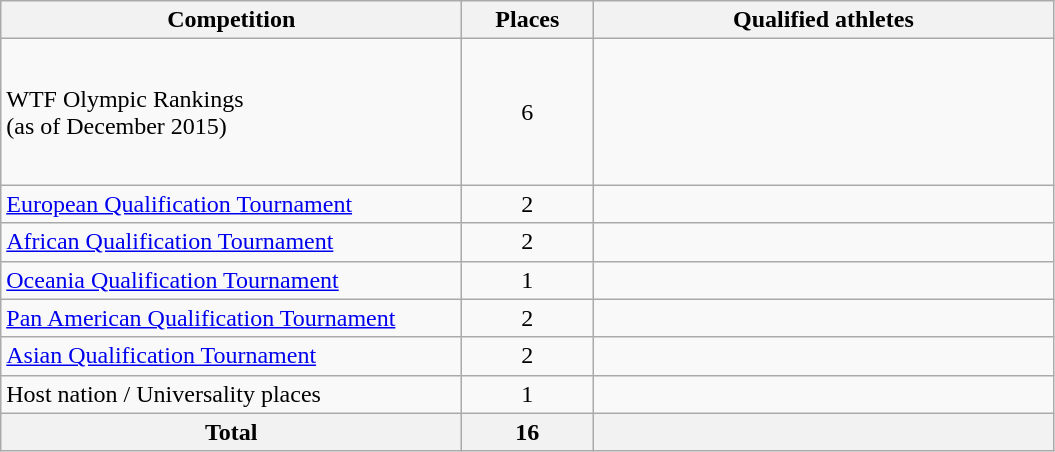<table class="wikitable">
<tr>
<th width=300>Competition</th>
<th width=80>Places</th>
<th width=300>Qualified athletes</th>
</tr>
<tr>
<td>WTF Olympic Rankings<br>(as of December 2015)</td>
<td align="center">6</td>
<td><br><br><br><br><br></td>
</tr>
<tr>
<td><a href='#'>European Qualification Tournament</a></td>
<td align="center">2</td>
<td><br></td>
</tr>
<tr>
<td><a href='#'>African Qualification Tournament</a></td>
<td align="center">2</td>
<td><br></td>
</tr>
<tr>
<td><a href='#'>Oceania Qualification Tournament</a></td>
<td align="center">1</td>
<td></td>
</tr>
<tr>
<td><a href='#'>Pan American Qualification Tournament</a></td>
<td align="center">2</td>
<td><br></td>
</tr>
<tr>
<td><a href='#'>Asian Qualification Tournament</a></td>
<td align="center">2</td>
<td><br></td>
</tr>
<tr>
<td>Host nation / Universality places</td>
<td align="center">1</td>
<td></td>
</tr>
<tr>
<th>Total</th>
<th>16</th>
<th></th>
</tr>
</table>
